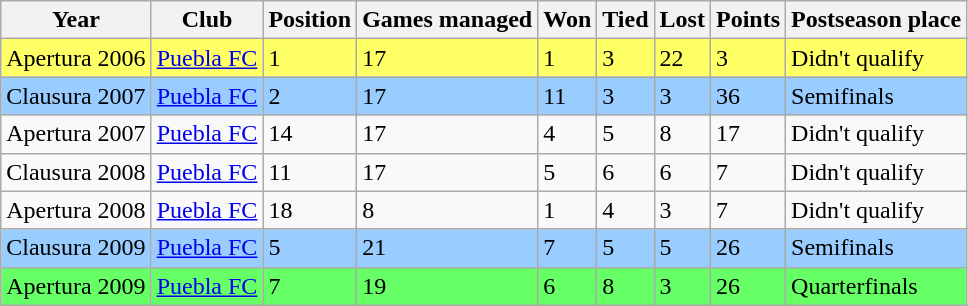<table class="wikitable">
<tr>
<th>Year</th>
<th>Club</th>
<th>Position</th>
<th>Games managed</th>
<th>Won</th>
<th>Tied</th>
<th>Lost</th>
<th>Points</th>
<th>Postseason place</th>
</tr>
<tr style="background:#ff6;">
<td>Apertura 2006</td>
<td><a href='#'>Puebla FC</a></td>
<td>1</td>
<td>17</td>
<td>1</td>
<td>3</td>
<td>22</td>
<td>3</td>
<td>Didn't qualify</td>
</tr>
<tr style="background:#9cf;">
<td>Clausura 2007</td>
<td><a href='#'>Puebla FC</a></td>
<td>2</td>
<td>17</td>
<td>11</td>
<td>3</td>
<td>3</td>
<td>36</td>
<td>Semifinals</td>
</tr>
<tr>
<td>Apertura 2007</td>
<td><a href='#'>Puebla FC</a></td>
<td>14</td>
<td>17</td>
<td>4</td>
<td>5</td>
<td>8</td>
<td>17</td>
<td>Didn't qualify</td>
</tr>
<tr>
<td>Clausura 2008</td>
<td><a href='#'>Puebla FC</a></td>
<td>11</td>
<td>17</td>
<td>5</td>
<td>6</td>
<td>6</td>
<td>7</td>
<td>Didn't qualify</td>
</tr>
<tr>
<td>Apertura 2008</td>
<td><a href='#'>Puebla FC</a></td>
<td>18</td>
<td>8</td>
<td>1</td>
<td>4</td>
<td>3</td>
<td>7</td>
<td>Didn't qualify</td>
</tr>
<tr style="background:#9cf;">
<td>Clausura 2009</td>
<td><a href='#'>Puebla FC</a></td>
<td>5</td>
<td>21</td>
<td>7</td>
<td>5</td>
<td>5</td>
<td>26</td>
<td>Semifinals</td>
</tr>
<tr style="background:#6f6;">
<td>Apertura 2009</td>
<td><a href='#'>Puebla FC</a></td>
<td>7</td>
<td>19</td>
<td>6</td>
<td>8</td>
<td>3</td>
<td>26</td>
<td>Quarterfinals</td>
</tr>
</table>
